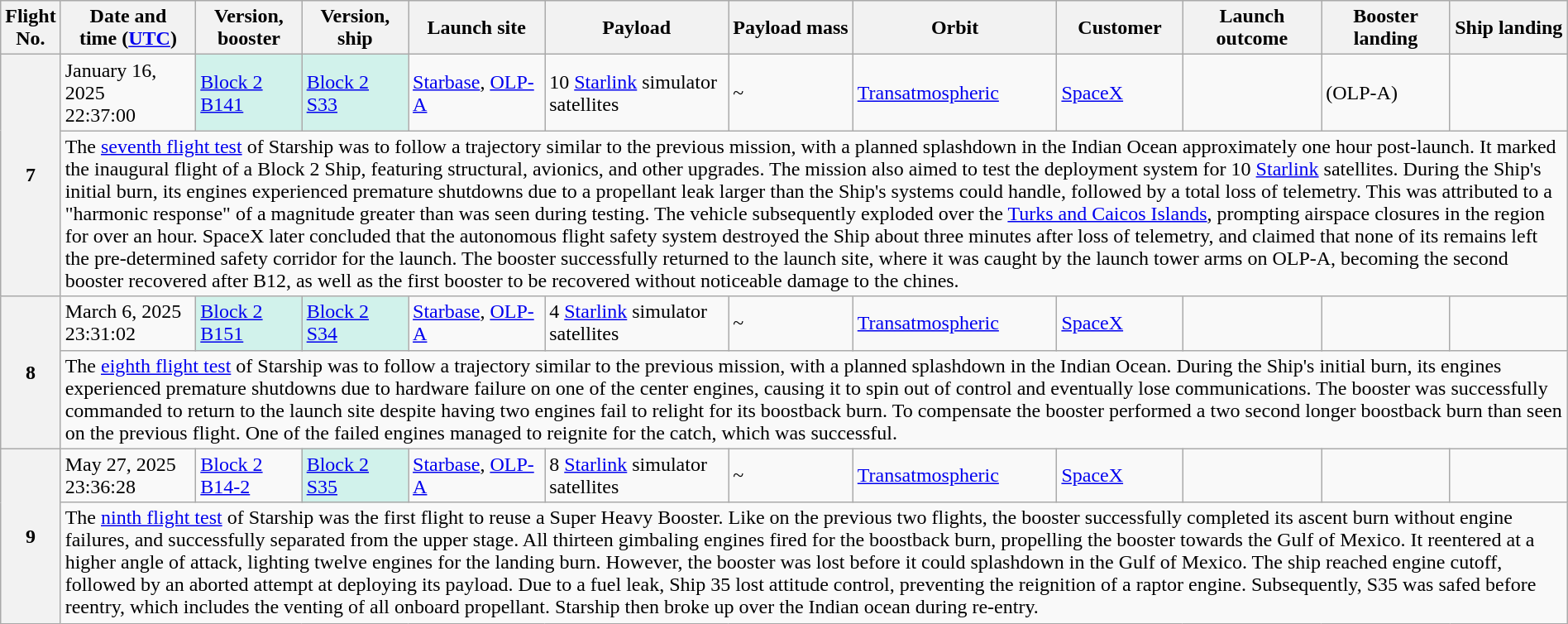<table class="wikitable plainrowheaders sticky-header" id="2025ytd" style="width: 100%;">
<tr>
<th>Flight<br>No.</th>
<th scope="col">Date and<br>time (<a href='#'>UTC</a>)</th>
<th scope="col">Version,<br>booster</th>
<th scope="col">Version,<br>ship</th>
<th scope="col">Launch site</th>
<th scope="col">Payload</th>
<th scope="col">Payload mass</th>
<th scope="col">Orbit</th>
<th scope="col">Customer</th>
<th scope="col">Launch outcome</th>
<th scope="col">Booster landing</th>
<th scope="col">Ship landing</th>
</tr>
<tr>
<th rowspan=2>7</th>
<td>January 16, 2025<br>22:37:00</td>
<td style="background:#D1F2EB"><a href='#'>Block 2</a><br><a href='#'>B141</a></td>
<td style="background:#D1F2EB"><a href='#'>Block 2</a><br><a href='#'>S33</a></td>
<td><a href='#'>Starbase</a>, <a href='#'>OLP-A</a></td>
<td>10 <a href='#'>Starlink</a> simulator satellites</td>
<td>~</td>
<td><a href='#'>Transatmospheric</a></td>
<td><a href='#'>SpaceX</a></td>
<td></td>
<td> (OLP-A)</td>
<td></td>
</tr>
<tr>
<td colspan=11>The <a href='#'>seventh flight test</a> of Starship was to follow a trajectory similar to the previous mission, with a planned splashdown in the Indian Ocean approximately one hour post-launch. It marked the inaugural flight of a Block 2 Ship, featuring structural, avionics, and other upgrades. The mission also aimed to test the deployment system for 10 <a href='#'>Starlink</a> satellites. During the Ship's initial burn, its engines experienced premature shutdowns due to a propellant leak larger than the Ship's systems could handle, followed by a total loss of telemetry. This was attributed to a "harmonic response" of a magnitude greater than was seen during testing. The vehicle subsequently exploded over the <a href='#'>Turks and Caicos Islands</a>, prompting airspace closures in the region for over an hour. SpaceX later concluded that the autonomous flight safety system destroyed the Ship about three minutes after loss of telemetry, and claimed that none of its remains left the pre-determined safety corridor for the launch. The booster successfully returned to the launch site, where it was caught by the launch tower arms on OLP-A, becoming the second booster recovered after B12, as well as the first booster to be recovered without noticeable damage to the chines.</td>
</tr>
<tr>
<th rowspan="2">8</th>
<td>March 6, 2025<br>23:31:02</td>
<td style="background:#D1F2EB"><a href='#'>Block 2</a><br><a href='#'>B151</a></td>
<td style="background:#D1F2EB"><a href='#'>Block 2</a><br><a href='#'>S34</a></td>
<td><a href='#'>Starbase</a>, <a href='#'>OLP-A</a></td>
<td>4 <a href='#'>Starlink</a> simulator satellites</td>
<td>~</td>
<td><a href='#'>Transatmospheric</a></td>
<td><a href='#'>SpaceX</a></td>
<td></td>
<td></td>
<td></td>
</tr>
<tr>
<td colspan="11">The <a href='#'>eighth flight test</a> of Starship was to follow a trajectory similar to the previous mission, with a planned splashdown in the Indian Ocean. During the Ship's initial burn, its engines experienced premature shutdowns due to hardware failure on one of the center engines, causing it to spin out of control and eventually lose communications. The booster was successfully commanded to return to the launch site despite having two engines fail to relight for its boostback burn. To compensate the booster performed a two second longer boostback burn than seen on the previous flight. One of the failed engines managed to reignite for the catch, which was successful.</td>
</tr>
<tr>
<th rowspan="2">9</th>
<td>May 27, 2025<br>23:36:28</td>
<td><a href='#'>Block 2</a><br><a href='#'>B14-2</a></td>
<td style="background:#D1F2EB"><a href='#'>Block 2</a><br><a href='#'>S35</a></td>
<td><a href='#'>Starbase</a>, <a href='#'>OLP-A</a></td>
<td>8 <a href='#'>Starlink</a> simulator satellites</td>
<td>~</td>
<td><a href='#'>Transatmospheric</a></td>
<td><a href='#'>SpaceX</a></td>
<td>  </td>
<td> </td>
<td></td>
</tr>
<tr>
<td colspan="11">The <a href='#'>ninth flight test</a> of Starship was the first flight to reuse a Super Heavy Booster. Like on the previous two flights, the booster successfully completed its ascent burn without engine failures, and successfully separated from the upper stage. All thirteen gimbaling engines fired for the boostback burn, propelling the booster towards the Gulf of Mexico. It reentered at a higher angle of attack, lighting twelve engines for the landing burn. However, the booster was lost before it could splashdown in the Gulf of Mexico. The ship reached engine cutoff, followed by an aborted attempt at deploying its payload. Due to a fuel leak, Ship 35 lost attitude control, preventing the reignition of a raptor engine. Subsequently, S35 was safed before reentry, which includes the venting of all onboard propellant. Starship then broke up over the Indian ocean during re-entry.</td>
</tr>
</table>
